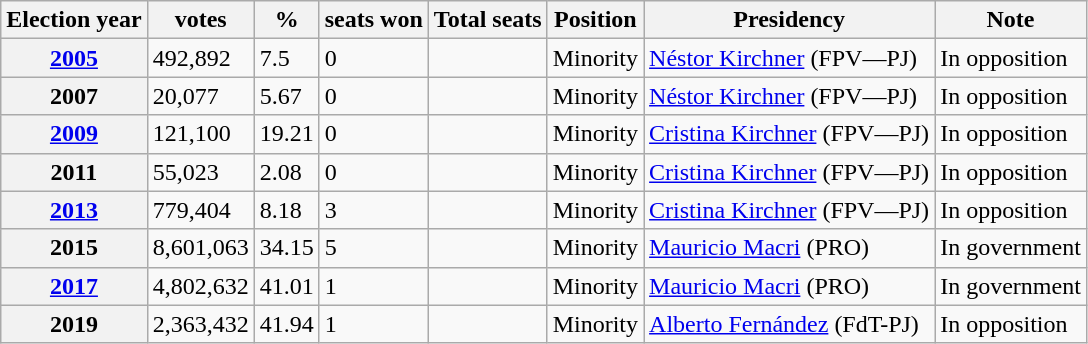<table class="wikitable">
<tr>
<th>Election year</th>
<th>votes</th>
<th>%</th>
<th>seats won</th>
<th>Total seats</th>
<th>Position</th>
<th>Presidency</th>
<th>Note</th>
</tr>
<tr>
<th><a href='#'>2005</a></th>
<td>492,892</td>
<td>7.5</td>
<td>0</td>
<td></td>
<td>Minority</td>
<td><a href='#'>Néstor Kirchner</a> (FPV—PJ)</td>
<td>In opposition</td>
</tr>
<tr>
<th>2007</th>
<td>20,077</td>
<td>5.67</td>
<td>0</td>
<td></td>
<td>Minority</td>
<td><a href='#'>Néstor Kirchner</a> (FPV—PJ)</td>
<td>In opposition</td>
</tr>
<tr>
<th><a href='#'>2009</a></th>
<td>121,100</td>
<td>19.21</td>
<td>0</td>
<td></td>
<td>Minority</td>
<td><a href='#'>Cristina Kirchner</a> (FPV—PJ)</td>
<td>In opposition</td>
</tr>
<tr>
<th>2011</th>
<td>55,023</td>
<td>2.08</td>
<td>0</td>
<td></td>
<td>Minority</td>
<td><a href='#'>Cristina Kirchner</a> (FPV—PJ)</td>
<td>In opposition</td>
</tr>
<tr>
<th><a href='#'>2013</a></th>
<td>779,404</td>
<td>8.18</td>
<td>3</td>
<td></td>
<td>Minority</td>
<td><a href='#'>Cristina Kirchner</a> (FPV—PJ)</td>
<td>In opposition</td>
</tr>
<tr>
<th>2015</th>
<td>8,601,063</td>
<td>34.15</td>
<td>5</td>
<td></td>
<td>Minority</td>
<td><a href='#'>Mauricio Macri</a> (PRO)</td>
<td>In government</td>
</tr>
<tr>
<th><a href='#'>2017</a></th>
<td>4,802,632</td>
<td>41.01</td>
<td>1</td>
<td></td>
<td>Minority</td>
<td><a href='#'>Mauricio Macri</a> (PRO)</td>
<td>In government</td>
</tr>
<tr>
<th>2019</th>
<td>2,363,432</td>
<td>41.94</td>
<td>1</td>
<td></td>
<td>Minority</td>
<td><a href='#'>Alberto Fernández</a> (FdT-PJ)</td>
<td>In opposition</td>
</tr>
</table>
